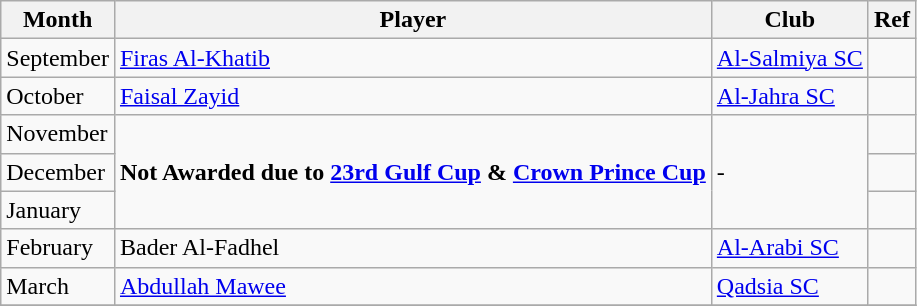<table class="wikitable">
<tr>
<th>Month</th>
<th>Player</th>
<th>Club</th>
<th>Ref</th>
</tr>
<tr>
<td>September</td>
<td><a href='#'>Firas Al-Khatib</a></td>
<td><a href='#'>Al-Salmiya SC</a></td>
<td align=center></td>
</tr>
<tr>
<td>October</td>
<td><a href='#'>Faisal Zayid</a></td>
<td><a href='#'>Al-Jahra SC</a></td>
<td align=center></td>
</tr>
<tr>
<td>November</td>
<td rowspan="3"><strong>Not Awarded due to <a href='#'>23rd Gulf Cup</a> & <a href='#'>Crown Prince Cup</a></strong></td>
<td rowspan="3">-</td>
<td align=center></td>
</tr>
<tr>
<td>December</td>
<td align=center></td>
</tr>
<tr>
<td>January</td>
<td align=center></td>
</tr>
<tr>
<td>February</td>
<td>Bader Al-Fadhel</td>
<td><a href='#'>Al-Arabi SC</a></td>
<td align=center></td>
</tr>
<tr>
<td>March</td>
<td><a href='#'>Abdullah Mawee</a></td>
<td><a href='#'>Qadsia SC</a></td>
<td align=center></td>
</tr>
<tr>
</tr>
</table>
